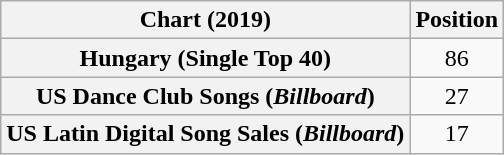<table class="wikitable plainrowheaders" style="text-align:center">
<tr>
<th scope="col">Chart (2019)</th>
<th scope="col">Position</th>
</tr>
<tr>
<th scope="row">Hungary (Single Top 40)</th>
<td>86</td>
</tr>
<tr>
<th scope="row">US Dance Club Songs (<em>Billboard</em>)</th>
<td>27</td>
</tr>
<tr>
<th scope="row">US Latin Digital Song Sales (<em>Billboard</em>)</th>
<td>17</td>
</tr>
</table>
